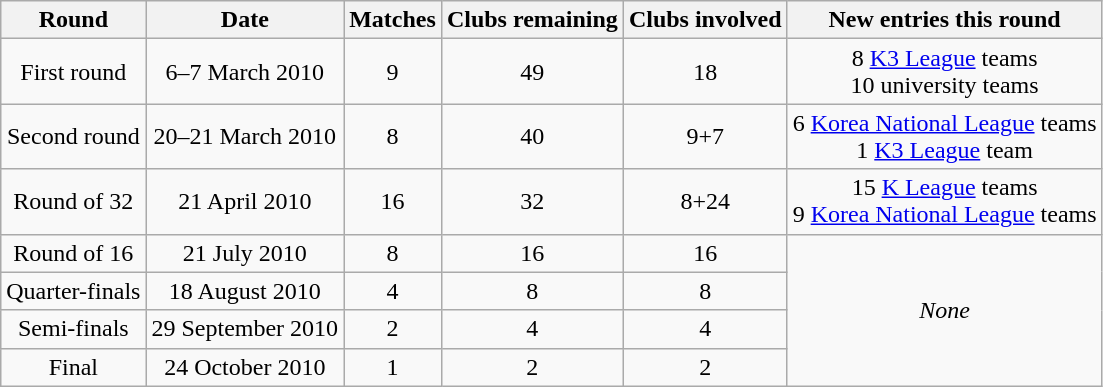<table class="wikitable" style="text-align:center;">
<tr>
<th>Round</th>
<th>Date</th>
<th>Matches</th>
<th>Clubs remaining</th>
<th>Clubs involved</th>
<th>New entries this round</th>
</tr>
<tr>
<td>First round</td>
<td>6–7 March 2010</td>
<td>9</td>
<td>49</td>
<td>18</td>
<td>8 <a href='#'>K3 League</a> teams<br>10 university teams</td>
</tr>
<tr>
<td>Second round</td>
<td>20–21 March 2010</td>
<td>8</td>
<td>40</td>
<td>9+7</td>
<td>6 <a href='#'>Korea National League</a> teams<br>1 <a href='#'>K3 League</a> team</td>
</tr>
<tr>
<td>Round of 32</td>
<td>21 April 2010</td>
<td>16</td>
<td>32</td>
<td>8+24</td>
<td>15 <a href='#'>K League</a> teams<br>9 <a href='#'>Korea National League</a> teams</td>
</tr>
<tr>
<td>Round of 16</td>
<td>21 July 2010</td>
<td>8</td>
<td>16</td>
<td>16</td>
<td rowspan="4"><em>None</em></td>
</tr>
<tr>
<td>Quarter-finals</td>
<td>18 August 2010</td>
<td>4</td>
<td>8</td>
<td>8</td>
</tr>
<tr align=center>
<td>Semi-finals</td>
<td>29 September 2010</td>
<td>2</td>
<td>4</td>
<td>4</td>
</tr>
<tr align=center>
<td>Final</td>
<td>24 October 2010</td>
<td>1</td>
<td>2</td>
<td>2</td>
</tr>
</table>
